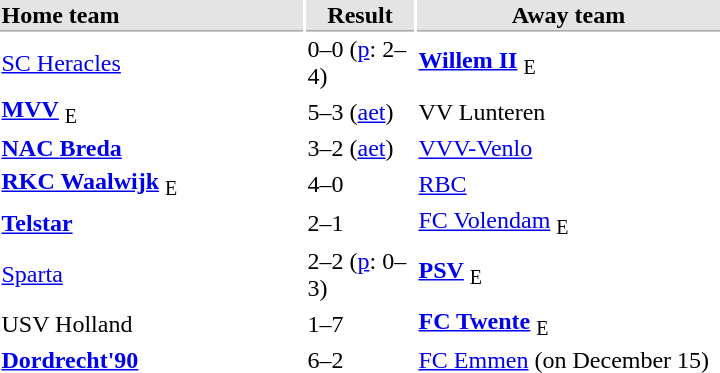<table style="float:right;">
<tr bgcolor="#E4E4E4">
<th style="border-bottom:1px solid #AAAAAA" width="200" align="left">Home team</th>
<th style="border-bottom:1px solid #AAAAAA" width="70" align="center">Result</th>
<th style="border-bottom:1px solid #AAAAAA" width="200">Away team</th>
</tr>
<tr>
<td><a href='#'>SC Heracles</a></td>
<td>0–0 (<a href='#'>p</a>: 2–4)</td>
<td><strong><a href='#'>Willem II</a></strong> <sub>E</sub></td>
</tr>
<tr>
<td><strong><a href='#'>MVV</a></strong> <sub>E</sub></td>
<td>5–3 (<a href='#'>aet</a>)</td>
<td>VV Lunteren</td>
</tr>
<tr>
<td><strong><a href='#'>NAC Breda</a></strong></td>
<td>3–2 (<a href='#'>aet</a>)</td>
<td><a href='#'>VVV-Venlo</a></td>
</tr>
<tr>
<td><strong><a href='#'>RKC Waalwijk</a></strong> <sub>E</sub></td>
<td>4–0</td>
<td><a href='#'>RBC</a></td>
</tr>
<tr>
<td><strong><a href='#'>Telstar</a></strong></td>
<td>2–1</td>
<td><a href='#'>FC Volendam</a> <sub>E</sub></td>
</tr>
<tr>
<td><a href='#'>Sparta</a></td>
<td>2–2 (<a href='#'>p</a>: 0–3)</td>
<td><strong><a href='#'>PSV</a></strong> <sub>E</sub></td>
</tr>
<tr>
<td>USV Holland</td>
<td>1–7</td>
<td><strong><a href='#'>FC Twente</a></strong> <sub>E</sub></td>
</tr>
<tr>
<td><strong><a href='#'>Dordrecht'90</a></strong></td>
<td>6–2</td>
<td><a href='#'>FC Emmen</a> (on December  15)</td>
</tr>
</table>
